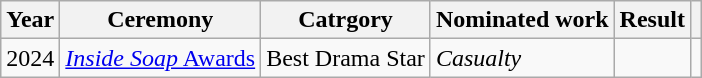<table class="wikitable">
<tr>
<th>Year</th>
<th>Ceremony</th>
<th>Catrgory</th>
<th>Nominated work</th>
<th>Result</th>
<th></th>
</tr>
<tr>
<td>2024</td>
<td><a href='#'><em>Inside Soap</em> Awards</a></td>
<td>Best Drama Star</td>
<td><em>Casualty</em></td>
<td></td>
<td align="center"></td>
</tr>
</table>
